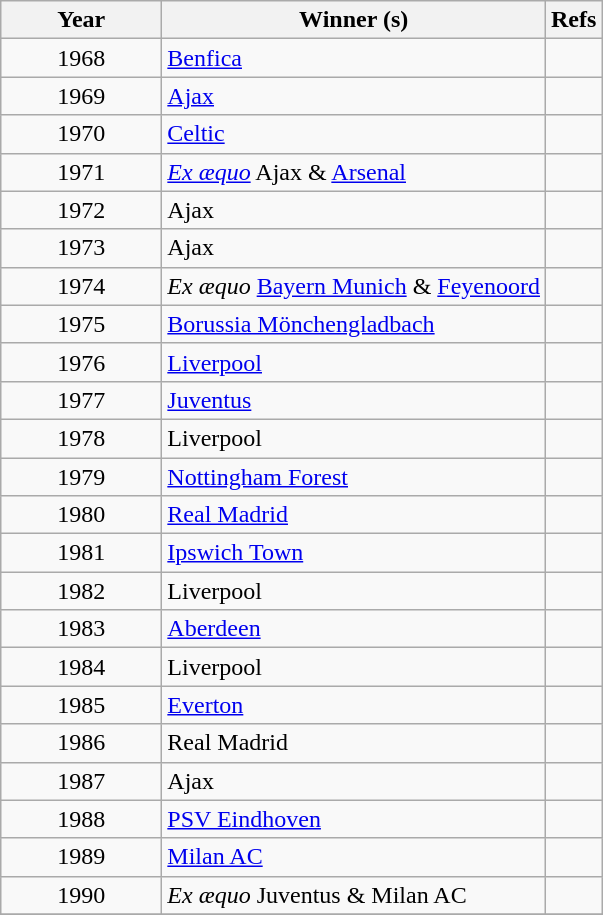<table class="wikitable" style="text-align:left;">
<tr>
<th width=100>Year</th>
<th>Winner (s)</th>
<th>Refs</th>
</tr>
<tr>
<td style="text-align:center;">1968</td>
<td> <a href='#'>Benfica</a></td>
<td style="text-align:center;"></td>
</tr>
<tr>
<td style="text-align:center;">1969</td>
<td> <a href='#'>Ajax</a></td>
<td style="text-align:center;"></td>
</tr>
<tr>
<td style="text-align:center;">1970</td>
<td> <a href='#'>Celtic</a></td>
<td style="text-align:center;"></td>
</tr>
<tr>
<td style="text-align:center;">1971</td>
<td><em><a href='#'>Ex æquo</a></em>  Ajax &  <a href='#'>Arsenal</a></td>
<td style="text-align:center;"></td>
</tr>
<tr>
<td style="text-align:center;">1972</td>
<td> Ajax</td>
<td style="text-align:center;"></td>
</tr>
<tr>
<td style="text-align:center;">1973</td>
<td> Ajax</td>
<td style="text-align:center;"></td>
</tr>
<tr>
<td style="text-align:center;">1974</td>
<td><em>Ex æquo</em>  <a href='#'>Bayern Munich</a> &  <a href='#'>Feyenoord</a></td>
<td style="text-align:center;"></td>
</tr>
<tr>
<td style="text-align:center;">1975</td>
<td> <a href='#'>Borussia Mönchengladbach</a></td>
<td style="text-align:center;"></td>
</tr>
<tr>
<td style="text-align:center;">1976</td>
<td> <a href='#'>Liverpool</a></td>
<td style="text-align:center;"></td>
</tr>
<tr>
<td style="text-align:center;">1977</td>
<td> <a href='#'>Juventus</a></td>
<td style="text-align:center;"></td>
</tr>
<tr>
<td style="text-align:center;">1978</td>
<td> Liverpool</td>
<td style="text-align:center;"></td>
</tr>
<tr>
<td style="text-align:center;">1979</td>
<td> <a href='#'>Nottingham Forest</a></td>
<td style="text-align:center;"></td>
</tr>
<tr>
<td style="text-align:center;">1980</td>
<td> <a href='#'>Real Madrid</a></td>
<td style="text-align:center;"></td>
</tr>
<tr>
<td style="text-align:center;">1981</td>
<td> <a href='#'>Ipswich Town</a></td>
<td style="text-align:center;"></td>
</tr>
<tr>
<td style="text-align:center;">1982</td>
<td> Liverpool</td>
<td style="text-align:center;"></td>
</tr>
<tr>
<td style="text-align:center;">1983</td>
<td> <a href='#'>Aberdeen</a></td>
<td style="text-align:center;"></td>
</tr>
<tr>
<td style="text-align:center;">1984</td>
<td> Liverpool</td>
<td style="text-align:center;"></td>
</tr>
<tr>
<td style="text-align:center;">1985</td>
<td> <a href='#'>Everton</a></td>
<td style="text-align:center;"></td>
</tr>
<tr>
<td style="text-align:center;">1986</td>
<td> Real Madrid</td>
<td style="text-align:center;"></td>
</tr>
<tr>
<td style="text-align:center;">1987</td>
<td> Ajax</td>
<td style="text-align:center;"></td>
</tr>
<tr>
<td style="text-align:center;">1988</td>
<td> <a href='#'>PSV Eindhoven</a></td>
<td style="text-align:center;"></td>
</tr>
<tr>
<td style="text-align:center;">1989</td>
<td> <a href='#'>Milan AC</a></td>
<td style="text-align:center;"></td>
</tr>
<tr>
<td style="text-align:center;">1990</td>
<td><em>Ex æquo</em>  Juventus &  Milan AC</td>
<td style="text-align:center;"></td>
</tr>
<tr>
</tr>
</table>
